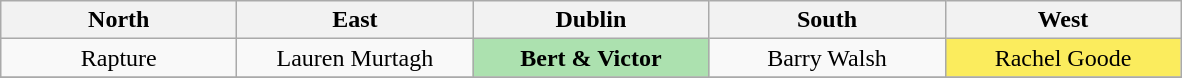<table class="wikitable">
<tr>
<th width="150" rowspan="1">North</th>
<th width="150" rowspan="1">East</th>
<th width="150" rowspan="1">Dublin</th>
<th width="150" rowspan="1">South</th>
<th width="150" rowspan="1">West</th>
</tr>
<tr>
<td align="center">Rapture</td>
<td align="center">Lauren Murtagh</td>
<td style="background:#ACE1AF;" align="center"><strong>Bert & Victor</strong></td>
<td align="center">Barry Walsh</td>
<td style="background:#FBEC5D;" align="center">Rachel Goode</td>
</tr>
<tr>
</tr>
</table>
